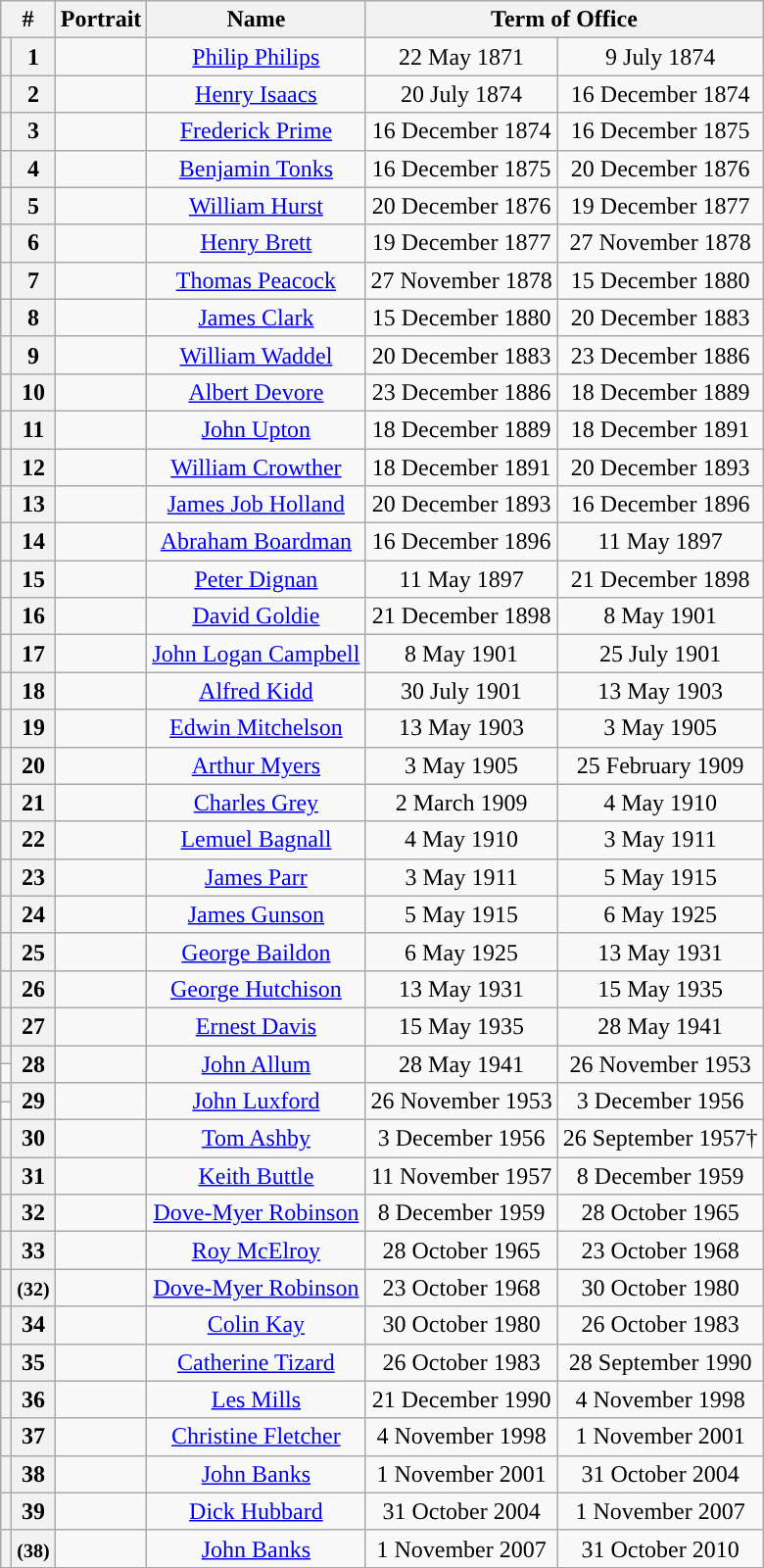<table class="wikitable" style="text-align:center">
<tr>
<th colspan="2">#</th>
<th>Portrait</th>
<th>Name</th>
<th colspan="2" width="150">Term of Office</th>
</tr>
<tr>
<th style="background:"></th>
<th>1</th>
<td></td>
<td><a href='#'>Philip Philips</a></td>
<td>22 May 1871</td>
<td>9 July 1874</td>
</tr>
<tr>
<th style="background:"></th>
<th>2</th>
<td></td>
<td><a href='#'>Henry Isaacs</a></td>
<td>20 July 1874</td>
<td>16 December 1874</td>
</tr>
<tr>
<th style="background:"></th>
<th>3</th>
<td></td>
<td><a href='#'>Frederick Prime</a></td>
<td>16 December 1874</td>
<td>16 December 1875</td>
</tr>
<tr>
<th style="background:"></th>
<th>4</th>
<td></td>
<td><a href='#'>Benjamin Tonks</a></td>
<td>16 December 1875</td>
<td>20 December 1876</td>
</tr>
<tr>
<th style="background:"></th>
<th>5</th>
<td></td>
<td><a href='#'>William Hurst</a></td>
<td>20 December 1876</td>
<td>19 December 1877</td>
</tr>
<tr>
<th style="background:"></th>
<th>6</th>
<td></td>
<td><a href='#'>Henry Brett</a></td>
<td>19 December 1877</td>
<td>27 November 1878</td>
</tr>
<tr>
<th style="background:"></th>
<th>7</th>
<td></td>
<td><a href='#'>Thomas Peacock</a></td>
<td>27 November 1878</td>
<td>15 December 1880</td>
</tr>
<tr>
<th style="background:"></th>
<th>8</th>
<td></td>
<td><a href='#'>James Clark</a></td>
<td>15 December 1880</td>
<td>20 December 1883</td>
</tr>
<tr>
<th style="background:"></th>
<th>9</th>
<td></td>
<td><a href='#'>William Waddel</a></td>
<td>20 December 1883</td>
<td>23 December 1886</td>
</tr>
<tr>
<th style="background:"></th>
<th>10</th>
<td></td>
<td><a href='#'>Albert Devore</a></td>
<td>23 December 1886</td>
<td>18 December 1889</td>
</tr>
<tr>
<th style="background:"></th>
<th>11</th>
<td></td>
<td><a href='#'>John Upton</a></td>
<td>18 December 1889</td>
<td>18 December 1891</td>
</tr>
<tr>
<th style="background:"></th>
<th>12</th>
<td></td>
<td><a href='#'>William Crowther</a></td>
<td>18 December 1891</td>
<td>20 December 1893</td>
</tr>
<tr>
<th style="background:"></th>
<th>13</th>
<td></td>
<td><a href='#'>James Job Holland</a></td>
<td>20 December 1893</td>
<td>16 December 1896</td>
</tr>
<tr>
<th style="background:"></th>
<th>14</th>
<td></td>
<td><a href='#'>Abraham Boardman</a></td>
<td>16 December 1896</td>
<td>11 May 1897</td>
</tr>
<tr>
<th style="background:"></th>
<th>15</th>
<td></td>
<td><a href='#'>Peter Dignan</a></td>
<td>11 May 1897</td>
<td>21 December 1898</td>
</tr>
<tr>
<th style="background:"></th>
<th>16</th>
<td></td>
<td><a href='#'>David Goldie</a></td>
<td>21 December 1898</td>
<td>8 May 1901</td>
</tr>
<tr>
<th style="background:"></th>
<th>17</th>
<td></td>
<td><a href='#'>John Logan Campbell</a></td>
<td>8 May 1901</td>
<td>25 July 1901</td>
</tr>
<tr>
<th style="background:"></th>
<th>18</th>
<td></td>
<td><a href='#'>Alfred Kidd</a></td>
<td>30 July 1901</td>
<td>13 May 1903</td>
</tr>
<tr>
<th style="background:"></th>
<th>19</th>
<td></td>
<td><a href='#'>Edwin Mitchelson</a></td>
<td>13 May 1903</td>
<td>3 May 1905</td>
</tr>
<tr>
<th style="background:"></th>
<th>20</th>
<td></td>
<td><a href='#'>Arthur Myers</a></td>
<td>3 May 1905</td>
<td>25 February 1909</td>
</tr>
<tr>
<th style="background:"></th>
<th>21</th>
<td></td>
<td><a href='#'>Charles Grey</a></td>
<td>2 March 1909</td>
<td>4 May 1910</td>
</tr>
<tr>
<th style="background:"></th>
<th>22</th>
<td></td>
<td><a href='#'>Lemuel Bagnall</a></td>
<td>4 May 1910</td>
<td>3 May 1911</td>
</tr>
<tr>
<th style="background:"></th>
<th>23</th>
<td></td>
<td><a href='#'>James Parr</a></td>
<td>3 May 1911</td>
<td>5 May 1915</td>
</tr>
<tr>
<th style="background:"></th>
<th>24</th>
<td></td>
<td><a href='#'>James Gunson</a></td>
<td>5 May 1915</td>
<td>6 May 1925</td>
</tr>
<tr>
<th style="background:"></th>
<th>25</th>
<td></td>
<td><a href='#'>George Baildon</a></td>
<td>6 May 1925</td>
<td>13 May 1931</td>
</tr>
<tr>
<th style="background:"></th>
<th>26</th>
<td></td>
<td><a href='#'>George Hutchison</a></td>
<td>13 May 1931</td>
<td>15 May 1935</td>
</tr>
<tr>
<th style="background:"></th>
<th>27</th>
<td></td>
<td><a href='#'>Ernest Davis</a></td>
<td>15 May 1935</td>
<td>28 May 1941</td>
</tr>
<tr>
<th style="background:"></th>
<th rowspan=2>28</th>
<td rowspan=2></td>
<td rowspan=2><a href='#'>John Allum</a></td>
<td rowspan=2>28 May 1941</td>
<td rowspan=2>26 November 1953</td>
</tr>
<tr>
<td style="background:"></td>
</tr>
<tr>
<th style="background:"></th>
<th rowspan=2>29</th>
<td rowspan=2></td>
<td rowspan=2><a href='#'>John Luxford</a></td>
<td rowspan=2>26 November 1953</td>
<td rowspan=2>3 December 1956</td>
</tr>
<tr>
<td style="background:"></td>
</tr>
<tr>
<th style="background:"></th>
<th>30</th>
<td></td>
<td><a href='#'>Tom Ashby</a></td>
<td>3 December 1956</td>
<td>26 September 1957†</td>
</tr>
<tr>
<th style="background:"></th>
<th>31</th>
<td></td>
<td><a href='#'>Keith Buttle</a></td>
<td>11 November 1957</td>
<td>8 December 1959</td>
</tr>
<tr>
<th style="background:"></th>
<th>32</th>
<td></td>
<td><a href='#'>Dove-Myer Robinson</a></td>
<td>8 December 1959</td>
<td>28 October 1965</td>
</tr>
<tr>
<th style="background:"></th>
<th>33</th>
<td></td>
<td><a href='#'>Roy McElroy</a></td>
<td>28 October 1965</td>
<td>23 October 1968</td>
</tr>
<tr>
<th style="background:"></th>
<th><small>(32)</small></th>
<td></td>
<td><a href='#'>Dove-Myer Robinson</a></td>
<td>23 October 1968</td>
<td>30 October 1980</td>
</tr>
<tr>
<th style="background:"></th>
<th>34</th>
<td></td>
<td><a href='#'>Colin Kay</a></td>
<td>30 October 1980</td>
<td>26 October 1983</td>
</tr>
<tr>
<th style="background:"></th>
<th>35</th>
<td></td>
<td><a href='#'>Catherine Tizard</a></td>
<td>26 October 1983</td>
<td>28 September 1990</td>
</tr>
<tr>
<th style="background:"></th>
<th>36</th>
<td></td>
<td><a href='#'>Les Mills</a></td>
<td>21 December 1990</td>
<td>4 November 1998</td>
</tr>
<tr>
<th style="background:"></th>
<th>37</th>
<td></td>
<td><a href='#'>Christine Fletcher</a></td>
<td>4 November 1998</td>
<td>1 November 2001</td>
</tr>
<tr>
<th style="background:"></th>
<th>38</th>
<td></td>
<td><a href='#'>John Banks</a></td>
<td>1 November 2001</td>
<td>31 October 2004</td>
</tr>
<tr>
<th style="background:"></th>
<th>39</th>
<td></td>
<td><a href='#'>Dick Hubbard</a></td>
<td>31 October 2004</td>
<td>1 November 2007</td>
</tr>
<tr>
<th style="background:"></th>
<th><small>(38)</small></th>
<td></td>
<td><a href='#'>John Banks</a></td>
<td>1 November 2007</td>
<td>31 October 2010</td>
</tr>
</table>
